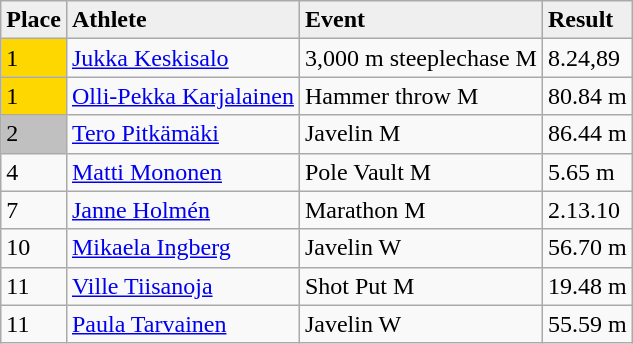<table class="wikitable">
<tr>
<td !align="center" bgcolor="efefef"><strong>Place</strong></td>
<td !align="center" bgcolor="efefef"><strong>Athlete</strong></td>
<td !align="center" bgcolor="efefef"><strong>Event</strong></td>
<td !align="center" bgcolor="efefef"><strong>Result</strong></td>
</tr>
<tr>
<td bgcolor=gold>1</td>
<td><a href='#'>Jukka Keskisalo</a></td>
<td>3,000 m steeplechase M</td>
<td>8.24,89</td>
</tr>
<tr>
<td bgcolor=gold>1</td>
<td><a href='#'>Olli-Pekka Karjalainen</a></td>
<td>Hammer throw M</td>
<td>80.84 m</td>
</tr>
<tr>
<td bgcolor=silver>2</td>
<td><a href='#'>Tero Pitkämäki</a></td>
<td>Javelin M</td>
<td>86.44 m</td>
</tr>
<tr>
<td>4</td>
<td><a href='#'>Matti Mononen</a></td>
<td>Pole Vault M</td>
<td>5.65 m</td>
</tr>
<tr>
<td>7</td>
<td><a href='#'>Janne Holmén</a></td>
<td>Marathon M</td>
<td>2.13.10</td>
</tr>
<tr>
<td>10</td>
<td><a href='#'>Mikaela Ingberg</a></td>
<td>Javelin W</td>
<td>56.70 m</td>
</tr>
<tr>
<td>11</td>
<td><a href='#'>Ville Tiisanoja</a></td>
<td>Shot Put M</td>
<td>19.48 m</td>
</tr>
<tr>
<td>11</td>
<td><a href='#'>Paula Tarvainen</a></td>
<td>Javelin W</td>
<td>55.59 m</td>
</tr>
</table>
